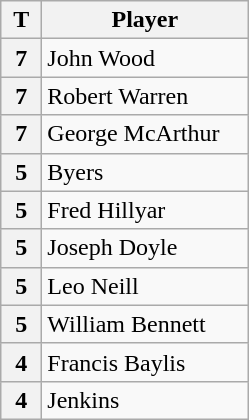<table class="wikitable" style="text-align:center;">
<tr>
<th width="20">T</th>
<th width="130">Player</th>
</tr>
<tr>
<th>7</th>
<td style="text-align:left;"> John Wood</td>
</tr>
<tr>
<th>7</th>
<td style="text-align:left;"> Robert Warren</td>
</tr>
<tr>
<th>7</th>
<td style="text-align:left;"> George McArthur</td>
</tr>
<tr>
<th>5</th>
<td style="text-align:left;"> Byers</td>
</tr>
<tr>
<th>5</th>
<td style="text-align:left;"> Fred Hillyar</td>
</tr>
<tr>
<th>5</th>
<td style="text-align:left;"> Joseph Doyle</td>
</tr>
<tr>
<th>5</th>
<td style="text-align:left;"> Leo Neill</td>
</tr>
<tr>
<th>5</th>
<td style="text-align:left;"> William Bennett</td>
</tr>
<tr>
<th>4</th>
<td style="text-align:left;"> Francis Baylis</td>
</tr>
<tr>
<th>4</th>
<td style="text-align:left;"> Jenkins</td>
</tr>
</table>
